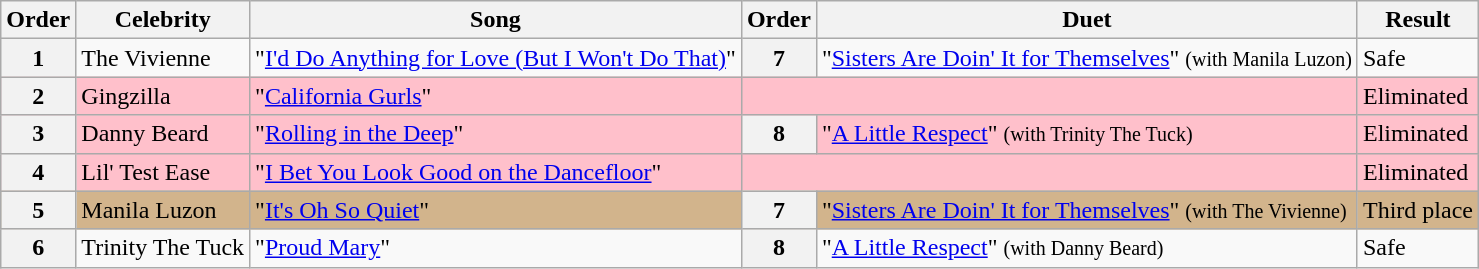<table class="wikitable sortable collapsed">
<tr style="text-align:Center; background:#cc;">
<th>Order</th>
<th>Celebrity</th>
<th>Song</th>
<th>Order</th>
<th>Duet</th>
<th>Result</th>
</tr>
<tr>
<th>1</th>
<td>The Vivienne</td>
<td>"<a href='#'>I'd Do Anything for Love (But I Won't Do That)</a>"</td>
<th>7</th>
<td>"<a href='#'>Sisters Are Doin' It for Themselves</a>" <small>(with Manila Luzon)</small></td>
<td>Safe</td>
</tr>
<tr style="background:pink;">
<th>2</th>
<td>Gingzilla</td>
<td>"<a href='#'>California Gurls</a>"</td>
<td colspan="2"></td>
<td>Eliminated</td>
</tr>
<tr style="background:pink;">
<th>3</th>
<td>Danny Beard</td>
<td>"<a href='#'>Rolling in the Deep</a>"</td>
<th>8</th>
<td>"<a href='#'>A Little Respect</a>" <small>(with Trinity The Tuck)</small></td>
<td>Eliminated</td>
</tr>
<tr style="background:pink;">
<th>4</th>
<td>Lil' Test Ease</td>
<td>"<a href='#'>I Bet You Look Good on the Dancefloor</a>"</td>
<td colspan="2"></td>
<td>Eliminated</td>
</tr>
<tr style="background:tan;">
<th>5</th>
<td>Manila Luzon</td>
<td>"<a href='#'>It's Oh So Quiet</a>"</td>
<th>7</th>
<td>"<a href='#'>Sisters Are Doin' It for Themselves</a>" <small>(with The Vivienne)</small></td>
<td>Third place</td>
</tr>
<tr>
<th>6</th>
<td>Trinity The Tuck</td>
<td>"<a href='#'>Proud Mary</a>"</td>
<th>8</th>
<td>"<a href='#'>A Little Respect</a>" <small>(with Danny Beard)</small></td>
<td>Safe</td>
</tr>
</table>
